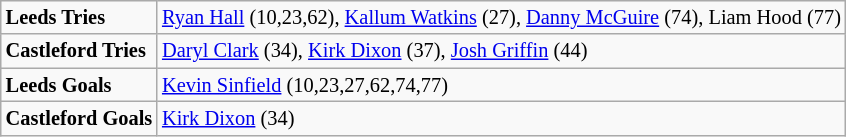<table class="wikitable" style="font-size:85%;">
<tr>
<td><strong>Leeds Tries</strong></td>
<td><a href='#'>Ryan Hall</a> (10,23,62), <a href='#'>Kallum Watkins</a> (27), <a href='#'>Danny McGuire</a> (74), Liam Hood (77)</td>
</tr>
<tr>
<td><strong>Castleford Tries</strong></td>
<td><a href='#'>Daryl Clark</a> (34), <a href='#'>Kirk Dixon</a> (37), <a href='#'>Josh Griffin</a> (44)</td>
</tr>
<tr>
<td><strong>Leeds Goals</strong></td>
<td><a href='#'>Kevin Sinfield</a> (10,23,27,62,74,77)</td>
</tr>
<tr>
<td><strong>Castleford Goals</strong></td>
<td><a href='#'>Kirk Dixon</a> (34)</td>
</tr>
</table>
